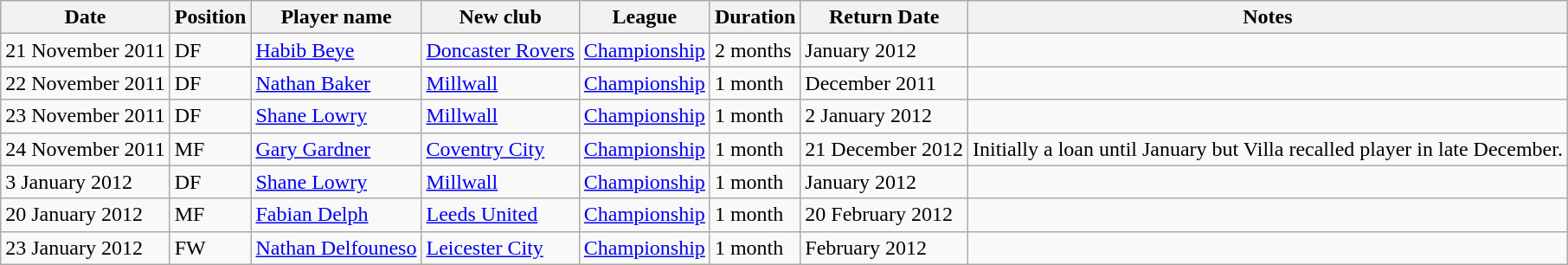<table class="wikitable">
<tr>
<th>Date</th>
<th>Position</th>
<th>Player name</th>
<th>New club</th>
<th>League</th>
<th>Duration</th>
<th>Return Date</th>
<th>Notes</th>
</tr>
<tr>
<td>21 November 2011</td>
<td>DF</td>
<td> <a href='#'>Habib Beye</a></td>
<td> <a href='#'>Doncaster Rovers</a></td>
<td> <a href='#'>Championship</a></td>
<td>2 months</td>
<td>January 2012</td>
<td></td>
</tr>
<tr>
<td>22 November 2011</td>
<td>DF</td>
<td> <a href='#'>Nathan Baker</a></td>
<td> <a href='#'>Millwall</a></td>
<td> <a href='#'>Championship</a></td>
<td>1 month</td>
<td>December 2011</td>
<td></td>
</tr>
<tr>
<td>23 November 2011</td>
<td>DF</td>
<td> <a href='#'>Shane Lowry</a></td>
<td> <a href='#'>Millwall</a></td>
<td> <a href='#'>Championship</a></td>
<td>1 month</td>
<td>2 January 2012</td>
<td></td>
</tr>
<tr>
<td>24 November 2011</td>
<td>MF</td>
<td> <a href='#'>Gary Gardner</a></td>
<td> <a href='#'>Coventry City</a></td>
<td> <a href='#'>Championship</a></td>
<td>1 month</td>
<td>21 December 2012</td>
<td>Initially a loan until January but Villa recalled player in late December.</td>
</tr>
<tr>
<td>3 January 2012</td>
<td>DF</td>
<td> <a href='#'>Shane Lowry</a></td>
<td> <a href='#'>Millwall</a></td>
<td> <a href='#'>Championship</a></td>
<td>1 month</td>
<td>January 2012</td>
<td></td>
</tr>
<tr>
<td>20 January 2012</td>
<td>MF</td>
<td> <a href='#'>Fabian Delph</a></td>
<td> <a href='#'>Leeds United</a></td>
<td> <a href='#'>Championship</a></td>
<td>1 month</td>
<td>20 February 2012</td>
<td></td>
</tr>
<tr>
<td>23 January 2012</td>
<td>FW</td>
<td> <a href='#'>Nathan Delfouneso</a></td>
<td> <a href='#'>Leicester City</a></td>
<td> <a href='#'>Championship</a></td>
<td>1 month</td>
<td>February 2012</td>
<td></td>
</tr>
</table>
